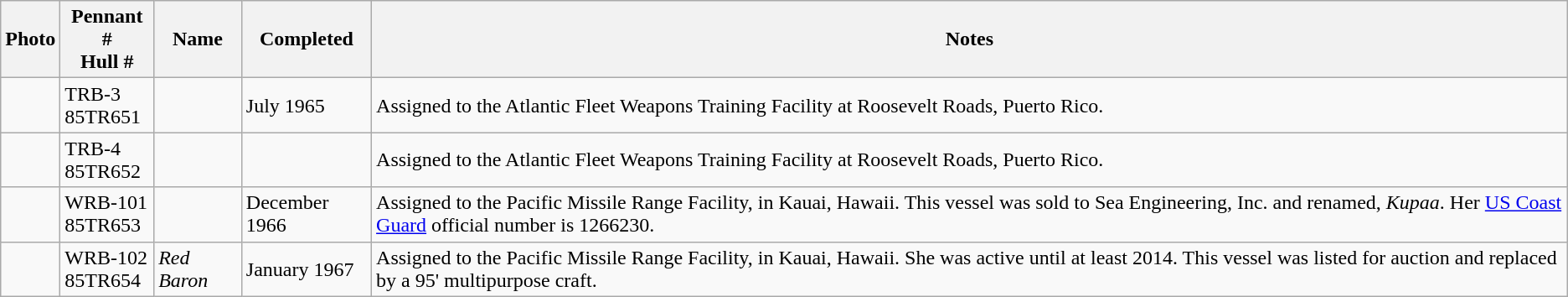<table class="wikitable">
<tr>
<th>Photo</th>
<th>Pennant #<br>Hull #</th>
<th>Name</th>
<th>Completed</th>
<th>Notes</th>
</tr>
<tr>
<td></td>
<td>TRB-3<br>85TR651</td>
<td></td>
<td>July 1965</td>
<td>Assigned to the Atlantic Fleet Weapons Training Facility at Roosevelt Roads, Puerto Rico.</td>
</tr>
<tr>
<td></td>
<td>TRB-4<br>85TR652</td>
<td></td>
<td></td>
<td>Assigned to the Atlantic Fleet Weapons Training Facility at Roosevelt Roads, Puerto Rico.</td>
</tr>
<tr>
<td></td>
<td>WRB-101<br>85TR653</td>
<td></td>
<td>December 1966</td>
<td>Assigned to the Pacific Missile Range Facility, in Kauai, Hawaii. This vessel was sold to Sea Engineering, Inc. and renamed, <em>Kupaa</em>.  Her <a href='#'>US Coast Guard</a> official number is 1266230.</td>
</tr>
<tr>
<td></td>
<td>WRB-102<br>85TR654</td>
<td><em>Red Baron</em></td>
<td>January 1967</td>
<td>Assigned to the Pacific Missile Range Facility, in Kauai, Hawaii.  She was active until at least 2014.  This vessel was listed for auction and replaced by a 95' multipurpose craft.</td>
</tr>
</table>
